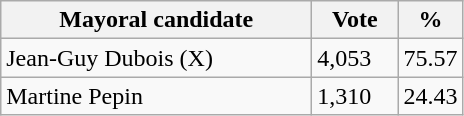<table class="wikitable">
<tr>
<th bgcolor="#DDDDFF" width="200px">Mayoral candidate</th>
<th bgcolor="#DDDDFF" width="50px">Vote</th>
<th bgcolor="#DDDDFF" width="30px">%</th>
</tr>
<tr>
<td>Jean-Guy Dubois (X)</td>
<td>4,053</td>
<td>75.57</td>
</tr>
<tr>
<td>Martine Pepin</td>
<td>1,310</td>
<td>24.43</td>
</tr>
</table>
